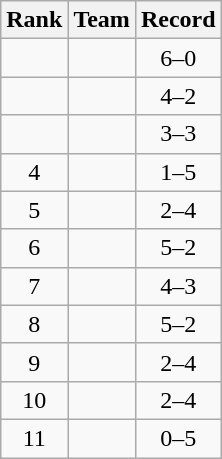<table class="wikitable">
<tr>
<th>Rank</th>
<th>Team</th>
<th>Record</th>
</tr>
<tr>
<td align=center></td>
<td></td>
<td align=center>6–0</td>
</tr>
<tr>
<td align=center></td>
<td></td>
<td align=center>4–2</td>
</tr>
<tr>
<td align=center></td>
<td></td>
<td align=center>3–3</td>
</tr>
<tr>
<td align=center>4</td>
<td></td>
<td align=center>1–5</td>
</tr>
<tr>
<td align=center>5</td>
<td></td>
<td align=center>2–4</td>
</tr>
<tr>
<td align=center>6</td>
<td></td>
<td align=center>5–2</td>
</tr>
<tr>
<td align=center>7</td>
<td></td>
<td align=center>4–3</td>
</tr>
<tr>
<td align=center>8</td>
<td></td>
<td align=center>5–2</td>
</tr>
<tr>
<td align=center>9</td>
<td></td>
<td align=center>2–4</td>
</tr>
<tr>
<td align=center>10</td>
<td></td>
<td align=center>2–4</td>
</tr>
<tr>
<td align=center>11</td>
<td></td>
<td align=center>0–5</td>
</tr>
</table>
